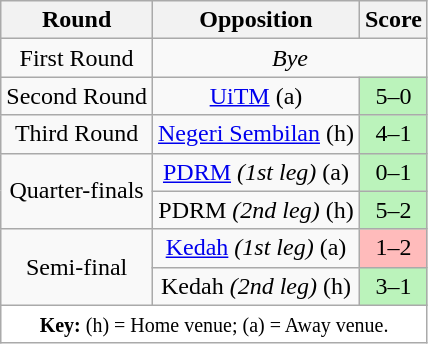<table class="wikitable" style="text-align:center">
<tr>
<th>Round</th>
<th>Opposition</th>
<th>Score</th>
</tr>
<tr>
<td>First Round</td>
<td colspan=2><em>Bye</em></td>
</tr>
<tr>
<td>Second Round</td>
<td><a href='#'>UiTM</a> (a)</td>
<td style="background:#BBF3BB;">5–0</td>
</tr>
<tr>
<td>Third Round</td>
<td><a href='#'>Negeri Sembilan</a> (h)</td>
<td style="background:#BBF3BB;">4–1</td>
</tr>
<tr>
<td rowspan="2">Quarter-finals</td>
<td><a href='#'>PDRM</a> <em>(1st leg)</em> (a)</td>
<td style="background:#BBF3BB;">0–1</td>
</tr>
<tr>
<td>PDRM <em>(2nd leg)</em> (h)</td>
<td style="background:#BBF3BB;">5–2</td>
</tr>
<tr>
<td rowspan="2">Semi-final</td>
<td><a href='#'>Kedah</a> <em>(1st leg)</em> (a)</td>
<td style="background:#FFBBBB;">1–2</td>
</tr>
<tr>
<td>Kedah <em>(2nd leg)</em> (h)</td>
<td style="background:#BBF3BB;">3–1</td>
</tr>
<tr>
<td colspan="4" style="background-color:white"><small><strong>Key:</strong> (h) = Home venue; (a) = Away venue.</small></td>
</tr>
</table>
